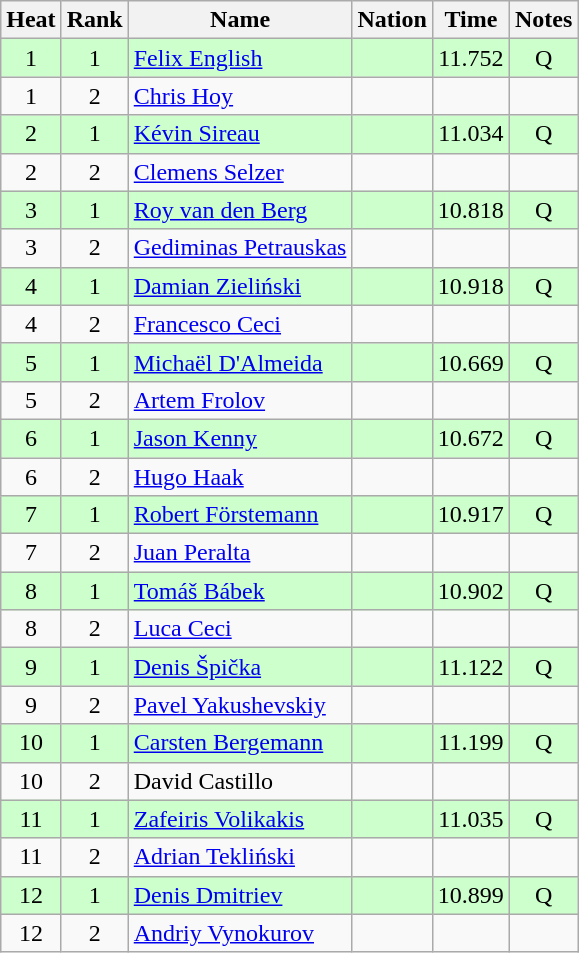<table class="wikitable sortable" style="text-align:center">
<tr>
<th>Heat</th>
<th>Rank</th>
<th>Name</th>
<th>Nation</th>
<th>Time</th>
<th>Notes</th>
</tr>
<tr style="background: #ccffcc;">
<td>1</td>
<td>1</td>
<td align=left><a href='#'>Felix English</a></td>
<td align=left></td>
<td>11.752</td>
<td>Q</td>
</tr>
<tr>
<td>1</td>
<td>2</td>
<td align=left><a href='#'>Chris Hoy</a></td>
<td align=left></td>
<td></td>
<td></td>
</tr>
<tr style="background: #ccffcc;">
<td>2</td>
<td>1</td>
<td align=left><a href='#'>Kévin Sireau</a></td>
<td align=left></td>
<td>11.034</td>
<td>Q</td>
</tr>
<tr>
<td>2</td>
<td>2</td>
<td align=left><a href='#'>Clemens Selzer</a></td>
<td align=left></td>
<td></td>
<td></td>
</tr>
<tr style="background: #ccffcc;">
<td>3</td>
<td>1</td>
<td align=left><a href='#'>Roy van den Berg</a></td>
<td align=left></td>
<td>10.818</td>
<td>Q</td>
</tr>
<tr>
<td>3</td>
<td>2</td>
<td align=left><a href='#'>Gediminas Petrauskas</a></td>
<td align=left></td>
<td></td>
<td></td>
</tr>
<tr style="background: #ccffcc;">
<td>4</td>
<td>1</td>
<td align=left><a href='#'>Damian Zieliński</a></td>
<td align=left></td>
<td>10.918</td>
<td>Q</td>
</tr>
<tr>
<td>4</td>
<td>2</td>
<td align=left><a href='#'>Francesco Ceci</a></td>
<td align=left></td>
<td></td>
<td></td>
</tr>
<tr style="background: #ccffcc;">
<td>5</td>
<td>1</td>
<td align=left><a href='#'>Michaël D'Almeida</a></td>
<td align=left></td>
<td>10.669</td>
<td>Q</td>
</tr>
<tr>
<td>5</td>
<td>2</td>
<td align=left><a href='#'>Artem Frolov</a></td>
<td align=left></td>
<td></td>
<td></td>
</tr>
<tr style="background: #ccffcc;">
<td>6</td>
<td>1</td>
<td align=left><a href='#'>Jason Kenny</a></td>
<td align=left></td>
<td>10.672</td>
<td>Q</td>
</tr>
<tr>
<td>6</td>
<td>2</td>
<td align=left><a href='#'>Hugo Haak</a></td>
<td align=left></td>
<td></td>
<td></td>
</tr>
<tr style="background: #ccffcc;">
<td>7</td>
<td>1</td>
<td align=left><a href='#'>Robert Förstemann</a></td>
<td align=left></td>
<td>10.917</td>
<td>Q</td>
</tr>
<tr>
<td>7</td>
<td>2</td>
<td align=left><a href='#'>Juan Peralta</a></td>
<td align=left></td>
<td></td>
<td></td>
</tr>
<tr style="background: #ccffcc;">
<td>8</td>
<td>1</td>
<td align=left><a href='#'>Tomáš Bábek</a></td>
<td align=left></td>
<td>10.902</td>
<td>Q</td>
</tr>
<tr>
<td>8</td>
<td>2</td>
<td align=left><a href='#'>Luca Ceci</a></td>
<td align=left></td>
<td></td>
<td></td>
</tr>
<tr style="background: #ccffcc;">
<td>9</td>
<td>1</td>
<td align=left><a href='#'>Denis Špička</a></td>
<td align=left></td>
<td>11.122</td>
<td>Q</td>
</tr>
<tr>
<td>9</td>
<td>2</td>
<td align=left><a href='#'>Pavel Yakushevskiy</a></td>
<td align=left></td>
<td></td>
<td></td>
</tr>
<tr style="background: #ccffcc;">
<td>10</td>
<td>1</td>
<td align=left><a href='#'>Carsten Bergemann</a></td>
<td align=left></td>
<td>11.199</td>
<td>Q</td>
</tr>
<tr>
<td>10</td>
<td>2</td>
<td align=left>David Castillo</td>
<td align=left></td>
<td></td>
<td></td>
</tr>
<tr style="background: #ccffcc;">
<td>11</td>
<td>1</td>
<td align=left><a href='#'>Zafeiris Volikakis</a></td>
<td align=left></td>
<td>11.035</td>
<td>Q</td>
</tr>
<tr>
<td>11</td>
<td>2</td>
<td align=left><a href='#'>Adrian Tekliński</a></td>
<td align=left></td>
<td></td>
<td></td>
</tr>
<tr style="background: #ccffcc;">
<td>12</td>
<td>1</td>
<td align=left><a href='#'>Denis Dmitriev</a></td>
<td align=left></td>
<td>10.899</td>
<td>Q</td>
</tr>
<tr>
<td>12</td>
<td>2</td>
<td align=left><a href='#'>Andriy Vynokurov</a></td>
<td align=left></td>
<td></td>
<td></td>
</tr>
</table>
